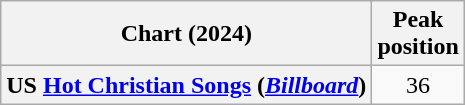<table class="wikitable plainrowheaders" style="text-align:center">
<tr>
<th scope="col">Chart (2024)</th>
<th scope="col">Peak<br>position</th>
</tr>
<tr>
<th scope="row">US <a href='#'>Hot Christian Songs</a> (<em><a href='#'>Billboard</a></em>)</th>
<td>36</td>
</tr>
</table>
